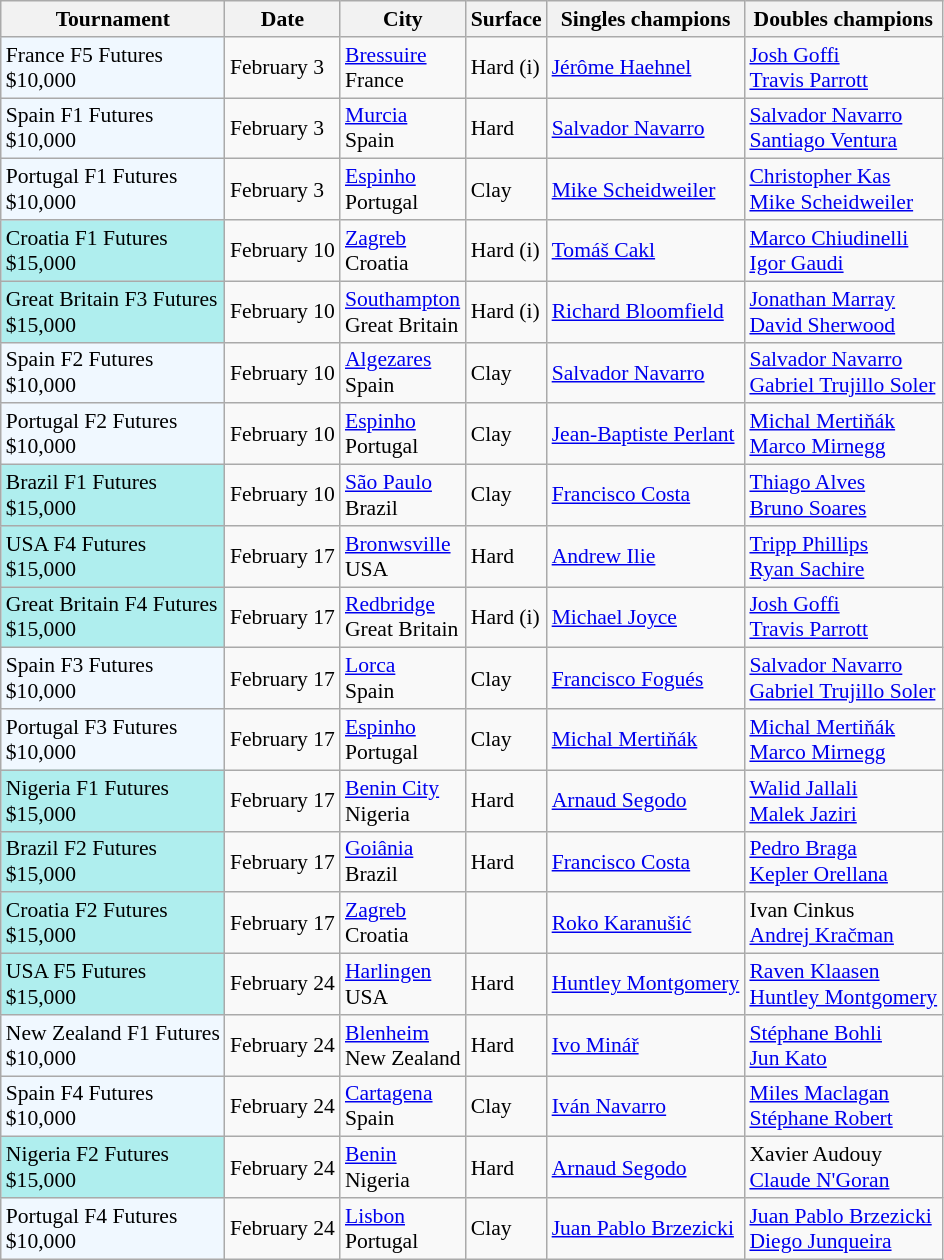<table class="sortable wikitable" style="font-size:90%">
<tr>
<th>Tournament</th>
<th>Date</th>
<th>City</th>
<th>Surface</th>
<th>Singles champions</th>
<th>Doubles champions</th>
</tr>
<tr>
<td style="background:#f0f8ff;">France F5 Futures<br>$10,000</td>
<td>February 3</td>
<td><a href='#'>Bressuire</a><br>France</td>
<td>Hard (i)</td>
<td> <a href='#'>Jérôme Haehnel</a></td>
<td> <a href='#'>Josh Goffi</a> <br> <a href='#'>Travis Parrott</a></td>
</tr>
<tr>
<td style="background:#f0f8ff;">Spain F1 Futures<br>$10,000</td>
<td>February 3</td>
<td><a href='#'>Murcia</a><br>Spain</td>
<td>Hard</td>
<td> <a href='#'>Salvador Navarro</a></td>
<td> <a href='#'>Salvador Navarro</a> <br> <a href='#'>Santiago Ventura</a></td>
</tr>
<tr>
<td style="background:#f0f8ff;">Portugal F1 Futures<br>$10,000</td>
<td>February 3</td>
<td><a href='#'>Espinho</a><br>Portugal</td>
<td>Clay</td>
<td> <a href='#'>Mike Scheidweiler</a></td>
<td> <a href='#'>Christopher Kas</a> <br> <a href='#'>Mike Scheidweiler</a></td>
</tr>
<tr>
<td style="background:#afeeee;">Croatia F1 Futures<br>$15,000</td>
<td>February 10</td>
<td><a href='#'>Zagreb</a><br>Croatia</td>
<td>Hard (i)</td>
<td> <a href='#'>Tomáš Cakl</a></td>
<td> <a href='#'>Marco Chiudinelli</a> <br> <a href='#'>Igor Gaudi</a></td>
</tr>
<tr>
<td style="background:#afeeee;">Great Britain F3 Futures<br>$15,000</td>
<td>February 10</td>
<td><a href='#'>Southampton</a><br>Great Britain</td>
<td>Hard (i)</td>
<td> <a href='#'>Richard Bloomfield</a></td>
<td> <a href='#'>Jonathan Marray</a> <br> <a href='#'>David Sherwood</a></td>
</tr>
<tr>
<td style="background:#f0f8ff;">Spain F2 Futures<br>$10,000</td>
<td>February 10</td>
<td><a href='#'>Algezares</a><br>Spain</td>
<td>Clay</td>
<td> <a href='#'>Salvador Navarro</a></td>
<td> <a href='#'>Salvador Navarro</a> <br> <a href='#'>Gabriel Trujillo Soler</a></td>
</tr>
<tr>
<td style="background:#f0f8ff;">Portugal F2 Futures<br>$10,000</td>
<td>February 10</td>
<td><a href='#'>Espinho</a><br>Portugal</td>
<td>Clay</td>
<td> <a href='#'>Jean-Baptiste Perlant</a></td>
<td> <a href='#'>Michal Mertiňák</a> <br> <a href='#'>Marco Mirnegg</a></td>
</tr>
<tr>
<td style="background:#afeeee;">Brazil F1 Futures<br>$15,000</td>
<td>February 10</td>
<td><a href='#'>São Paulo</a><br>Brazil</td>
<td>Clay</td>
<td> <a href='#'>Francisco Costa</a></td>
<td> <a href='#'>Thiago Alves</a> <br> <a href='#'>Bruno Soares</a></td>
</tr>
<tr>
<td style="background:#afeeee;">USA F4 Futures<br>$15,000</td>
<td>February 17</td>
<td><a href='#'>Bronwsville</a><br>USA</td>
<td>Hard</td>
<td> <a href='#'>Andrew Ilie</a></td>
<td> <a href='#'>Tripp Phillips</a> <br> <a href='#'>Ryan Sachire</a></td>
</tr>
<tr>
<td style="background:#afeeee;">Great Britain F4 Futures<br>$15,000</td>
<td>February 17</td>
<td><a href='#'>Redbridge</a><br>Great Britain</td>
<td>Hard (i)</td>
<td> <a href='#'>Michael Joyce</a></td>
<td> <a href='#'>Josh Goffi</a> <br> <a href='#'>Travis Parrott</a></td>
</tr>
<tr>
<td style="background:#f0f8ff;">Spain F3 Futures<br>$10,000</td>
<td>February 17</td>
<td><a href='#'>Lorca</a><br>Spain</td>
<td>Clay</td>
<td> <a href='#'>Francisco Fogués</a></td>
<td> <a href='#'>Salvador Navarro</a> <br> <a href='#'>Gabriel Trujillo Soler</a></td>
</tr>
<tr>
<td style="background:#f0f8ff;">Portugal F3 Futures<br>$10,000</td>
<td>February 17</td>
<td><a href='#'>Espinho</a><br>Portugal</td>
<td>Clay</td>
<td> <a href='#'>Michal Mertiňák</a></td>
<td> <a href='#'>Michal Mertiňák</a> <br> <a href='#'>Marco Mirnegg</a></td>
</tr>
<tr>
<td style="background:#afeeee;">Nigeria F1 Futures<br>$15,000</td>
<td>February 17</td>
<td><a href='#'>Benin City</a><br>Nigeria</td>
<td>Hard</td>
<td> <a href='#'>Arnaud Segodo</a></td>
<td> <a href='#'>Walid Jallali</a> <br> <a href='#'>Malek Jaziri</a></td>
</tr>
<tr>
<td style="background:#afeeee;">Brazil F2 Futures<br>$15,000</td>
<td>February 17</td>
<td><a href='#'>Goiânia</a><br>Brazil</td>
<td>Hard</td>
<td> <a href='#'>Francisco Costa</a></td>
<td> <a href='#'>Pedro Braga</a> <br> <a href='#'>Kepler Orellana</a></td>
</tr>
<tr>
<td style="background:#afeeee;">Croatia F2 Futures<br>$15,000</td>
<td>February 17</td>
<td><a href='#'>Zagreb</a><br>Croatia</td>
<td></td>
<td> <a href='#'>Roko Karanušić</a></td>
<td> Ivan Cinkus <br> <a href='#'>Andrej Kračman</a></td>
</tr>
<tr>
<td style="background:#afeeee;">USA F5 Futures<br>$15,000</td>
<td>February 24</td>
<td><a href='#'>Harlingen</a><br>USA</td>
<td>Hard</td>
<td> <a href='#'>Huntley Montgomery</a></td>
<td> <a href='#'>Raven Klaasen</a> <br> <a href='#'>Huntley Montgomery</a></td>
</tr>
<tr>
<td style="background:#f0f8ff;">New Zealand F1 Futures<br>$10,000</td>
<td>February 24</td>
<td><a href='#'>Blenheim</a><br>New Zealand</td>
<td>Hard</td>
<td> <a href='#'>Ivo Minář</a></td>
<td> <a href='#'>Stéphane Bohli</a> <br> <a href='#'>Jun Kato</a></td>
</tr>
<tr>
<td style="background:#f0f8ff;">Spain F4 Futures<br>$10,000</td>
<td>February 24</td>
<td><a href='#'>Cartagena</a><br>Spain</td>
<td>Clay</td>
<td> <a href='#'>Iván Navarro</a></td>
<td> <a href='#'>Miles Maclagan</a> <br> <a href='#'>Stéphane Robert</a></td>
</tr>
<tr>
<td style="background:#afeeee;">Nigeria F2 Futures<br>$15,000</td>
<td>February 24</td>
<td><a href='#'>Benin</a><br>Nigeria</td>
<td>Hard</td>
<td> <a href='#'>Arnaud Segodo</a></td>
<td> Xavier Audouy <br> <a href='#'>Claude N'Goran</a></td>
</tr>
<tr>
<td style="background:#f0f8ff;">Portugal F4 Futures<br>$10,000</td>
<td>February 24</td>
<td><a href='#'>Lisbon</a><br>Portugal</td>
<td>Clay</td>
<td> <a href='#'>Juan Pablo Brzezicki</a></td>
<td> <a href='#'>Juan Pablo Brzezicki</a> <br> <a href='#'>Diego Junqueira</a></td>
</tr>
</table>
